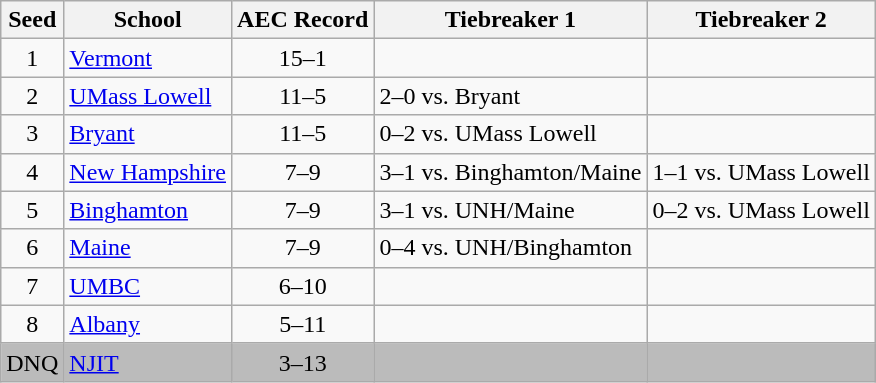<table class="wikitable" style="text-align:center">
<tr>
<th>Seed</th>
<th>School</th>
<th>AEC Record</th>
<th>Tiebreaker 1</th>
<th>Tiebreaker 2</th>
</tr>
<tr>
<td>1</td>
<td align="left"><a href='#'>Vermont</a></td>
<td>15–1</td>
<td></td>
<td></td>
</tr>
<tr>
<td>2</td>
<td align="left"><a href='#'>UMass Lowell</a></td>
<td>11–5</td>
<td align="left">2–0 vs. Bryant</td>
<td></td>
</tr>
<tr>
<td>3</td>
<td align="left"><a href='#'>Bryant</a></td>
<td>11–5</td>
<td align="left">0–2 vs. UMass Lowell</td>
<td></td>
</tr>
<tr>
<td>4</td>
<td align="left"><a href='#'>New Hampshire</a></td>
<td>7–9</td>
<td align="left">3–1 vs. Binghamton/Maine</td>
<td align="left">1–1 vs. UMass Lowell</td>
</tr>
<tr>
<td>5</td>
<td align="left"><a href='#'>Binghamton</a></td>
<td>7–9</td>
<td align="left">3–1 vs. UNH/Maine</td>
<td align="left">0–2 vs. UMass Lowell</td>
</tr>
<tr>
<td>6</td>
<td align="left"><a href='#'>Maine</a></td>
<td>7–9</td>
<td align="left">0–4 vs. UNH/Binghamton</td>
<td></td>
</tr>
<tr>
<td>7</td>
<td align="left"><a href='#'>UMBC</a></td>
<td>6–10</td>
<td></td>
<td></td>
</tr>
<tr>
<td>8</td>
<td align="left"><a href='#'>Albany</a></td>
<td>5–11</td>
<td></td>
<td></td>
</tr>
<tr bgcolor=#bbbbbb>
<td>DNQ</td>
<td align=left><a href='#'>NJIT</a></td>
<td>3–13</td>
<td></td>
<td></td>
</tr>
</table>
